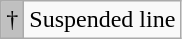<table class="wikitable">
<tr>
<td style="background-color:#C0C0C0">†</td>
<td>Suspended line</td>
</tr>
</table>
